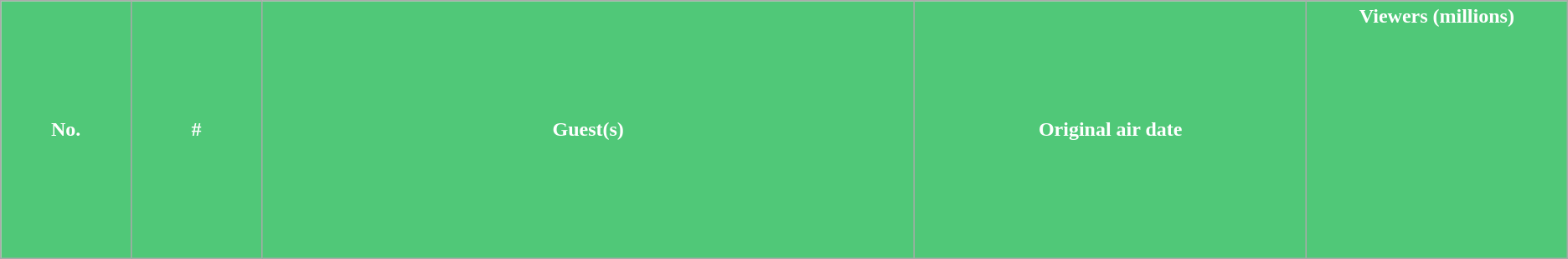<table class="wikitable plainrowheaders">
<tr>
<th style="background: #50C878;color:#FFFFFF;width:5%;">No.</th>
<th style="background: #50C878;color:#FFFFFF;width:5%;">#</th>
<th style="background: #50C878;color:#FFFFFF;width:25%;">Guest(s)</th>
<th style="background: #50C878;color:#FFFFFF;width:15%;">Original air date</th>
<th style="background: #50C878;color:#FFFFFF;width:10%;">Viewers (millions)<br><br><br><br><br><br><br><br><br><br><br></th>
</tr>
</table>
